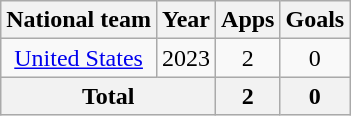<table class="wikitable" style="text-align:center">
<tr>
<th>National team</th>
<th>Year</th>
<th>Apps</th>
<th>Goals</th>
</tr>
<tr>
<td rowspan="1"><a href='#'>United States</a></td>
<td>2023</td>
<td>2</td>
<td>0</td>
</tr>
<tr>
<th colspan="2">Total</th>
<th>2</th>
<th>0</th>
</tr>
</table>
